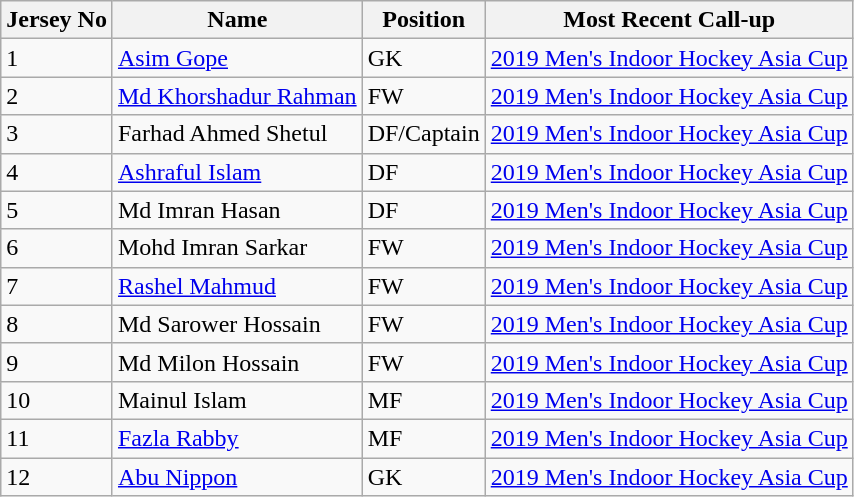<table class="wikitable sortable">
<tr>
<th>Jersey No</th>
<th>Name</th>
<th>Position</th>
<th>Most Recent Call-up</th>
</tr>
<tr>
<td>1</td>
<td><a href='#'>Asim Gope</a></td>
<td>GK</td>
<td><a href='#'>2019 Men's Indoor Hockey Asia Cup</a></td>
</tr>
<tr>
<td>2</td>
<td><a href='#'>Md Khorshadur Rahman</a></td>
<td>FW</td>
<td><a href='#'>2019 Men's Indoor Hockey Asia Cup</a></td>
</tr>
<tr>
<td>3</td>
<td>Farhad Ahmed Shetul</td>
<td>DF/Captain</td>
<td><a href='#'>2019 Men's Indoor Hockey Asia Cup</a></td>
</tr>
<tr>
<td>4</td>
<td><a href='#'>Ashraful Islam</a></td>
<td>DF</td>
<td><a href='#'>2019 Men's Indoor Hockey Asia Cup</a></td>
</tr>
<tr>
<td>5</td>
<td>Md Imran Hasan</td>
<td>DF</td>
<td><a href='#'>2019 Men's Indoor Hockey Asia Cup</a></td>
</tr>
<tr>
<td>6</td>
<td>Mohd Imran Sarkar</td>
<td>FW</td>
<td><a href='#'>2019 Men's Indoor Hockey Asia Cup</a></td>
</tr>
<tr>
<td>7</td>
<td><a href='#'>Rashel Mahmud</a></td>
<td>FW</td>
<td><a href='#'>2019 Men's Indoor Hockey Asia Cup</a></td>
</tr>
<tr>
<td>8</td>
<td>Md Sarower Hossain</td>
<td>FW</td>
<td><a href='#'>2019 Men's Indoor Hockey Asia Cup</a></td>
</tr>
<tr>
<td>9</td>
<td>Md Milon Hossain</td>
<td>FW</td>
<td><a href='#'>2019 Men's Indoor Hockey Asia Cup</a></td>
</tr>
<tr>
<td>10</td>
<td>Mainul Islam</td>
<td>MF</td>
<td><a href='#'>2019 Men's Indoor Hockey Asia Cup</a></td>
</tr>
<tr>
<td>11</td>
<td><a href='#'>Fazla Rabby</a></td>
<td>MF</td>
<td><a href='#'>2019 Men's Indoor Hockey Asia Cup</a></td>
</tr>
<tr>
<td>12</td>
<td><a href='#'>Abu Nippon</a></td>
<td>GK</td>
<td><a href='#'>2019 Men's Indoor Hockey Asia Cup</a></td>
</tr>
</table>
